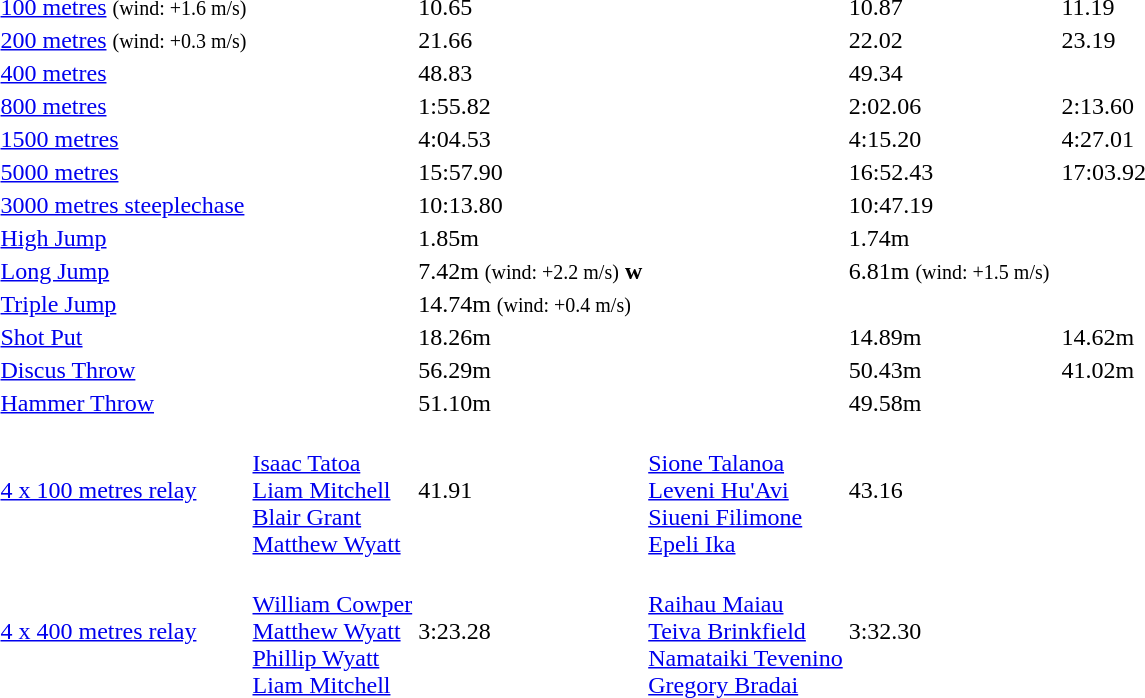<table>
<tr>
<td><a href='#'>100 metres</a> <small>(wind: +1.6 m/s)</small></td>
<td></td>
<td>10.65</td>
<td></td>
<td>10.87</td>
<td></td>
<td>11.19</td>
</tr>
<tr>
<td><a href='#'>200 metres</a> <small>(wind: +0.3 m/s)</small></td>
<td></td>
<td>21.66</td>
<td></td>
<td>22.02</td>
<td></td>
<td>23.19</td>
</tr>
<tr>
<td><a href='#'>400 metres</a></td>
<td></td>
<td>48.83</td>
<td></td>
<td>49.34</td>
<td></td>
<td></td>
</tr>
<tr>
<td><a href='#'>800 metres</a></td>
<td></td>
<td>1:55.82</td>
<td></td>
<td>2:02.06</td>
<td></td>
<td>2:13.60</td>
</tr>
<tr>
<td><a href='#'>1500 metres</a></td>
<td></td>
<td>4:04.53</td>
<td></td>
<td>4:15.20</td>
<td></td>
<td>4:27.01</td>
</tr>
<tr>
<td><a href='#'>5000 metres</a></td>
<td></td>
<td>15:57.90</td>
<td></td>
<td>16:52.43</td>
<td></td>
<td>17:03.92</td>
</tr>
<tr>
<td><a href='#'>3000 metres steeplechase</a></td>
<td></td>
<td>10:13.80</td>
<td></td>
<td>10:47.19</td>
<td></td>
<td></td>
</tr>
<tr>
<td><a href='#'>High Jump</a></td>
<td></td>
<td>1.85m</td>
<td></td>
<td>1.74m</td>
<td></td>
<td></td>
</tr>
<tr>
<td><a href='#'>Long Jump</a></td>
<td></td>
<td>7.42m <small>(wind: +2.2 m/s)</small> <strong>w</strong></td>
<td></td>
<td>6.81m <small>(wind: +1.5 m/s)</small></td>
<td></td>
<td></td>
</tr>
<tr>
<td><a href='#'>Triple Jump</a></td>
<td></td>
<td>14.74m <small>(wind: +0.4 m/s)</small></td>
<td></td>
<td></td>
<td></td>
<td></td>
</tr>
<tr>
<td><a href='#'>Shot Put</a></td>
<td></td>
<td>18.26m</td>
<td></td>
<td>14.89m</td>
<td></td>
<td>14.62m</td>
</tr>
<tr>
<td><a href='#'>Discus Throw</a></td>
<td></td>
<td>56.29m</td>
<td></td>
<td>50.43m</td>
<td></td>
<td>41.02m</td>
</tr>
<tr>
<td><a href='#'>Hammer Throw</a></td>
<td></td>
<td>51.10m</td>
<td></td>
<td>49.58m</td>
<td></td>
<td></td>
</tr>
<tr>
<td><a href='#'>4 x 100 metres relay</a></td>
<td> <br> <a href='#'>Isaac Tatoa</a> <br> <a href='#'>Liam Mitchell</a> <br> <a href='#'>Blair Grant</a> <br> <a href='#'>Matthew Wyatt</a></td>
<td>41.91</td>
<td> <br> <a href='#'>Sione Talanoa</a> <br> <a href='#'>Leveni Hu'Avi</a> <br> <a href='#'>Siueni Filimone</a> <br> <a href='#'>Epeli Ika</a></td>
<td>43.16</td>
<td></td>
<td></td>
</tr>
<tr>
<td><a href='#'>4 x 400 metres relay</a></td>
<td> <br> <a href='#'>William Cowper</a> <br> <a href='#'>Matthew Wyatt</a> <br> <a href='#'>Phillip Wyatt</a> <br> <a href='#'>Liam Mitchell</a></td>
<td>3:23.28</td>
<td> <br> <a href='#'>Raihau Maiau</a> <br> <a href='#'>Teiva Brinkfield</a> <br> <a href='#'>Namataiki Tevenino</a> <br> <a href='#'>Gregory Bradai</a></td>
<td>3:32.30</td>
<td></td>
<td></td>
</tr>
</table>
